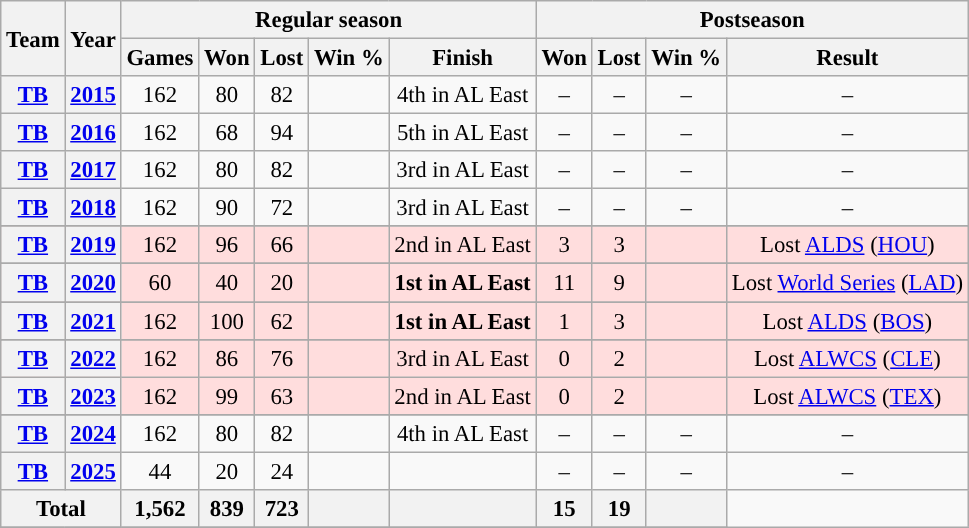<table class="wikitable" style="font-size: 95%; text-align:center;">
<tr>
<th rowspan="2">Team</th>
<th rowspan="2">Year</th>
<th colspan="5">Regular season</th>
<th colspan="4">Postseason</th>
</tr>
<tr>
<th>Games</th>
<th>Won</th>
<th>Lost</th>
<th>Win %</th>
<th>Finish</th>
<th>Won</th>
<th>Lost</th>
<th>Win %</th>
<th>Result</th>
</tr>
<tr>
<th><a href='#'>TB</a></th>
<th><a href='#'>2015</a></th>
<td>162</td>
<td>80</td>
<td>82</td>
<td></td>
<td>4th in AL East</td>
<td>–</td>
<td>–</td>
<td>–</td>
<td>–</td>
</tr>
<tr>
<th><a href='#'>TB</a></th>
<th><a href='#'>2016</a></th>
<td>162</td>
<td>68</td>
<td>94</td>
<td></td>
<td>5th in AL East</td>
<td>–</td>
<td>–</td>
<td>–</td>
<td>–</td>
</tr>
<tr>
<th><a href='#'>TB</a></th>
<th><a href='#'>2017</a></th>
<td>162</td>
<td>80</td>
<td>82</td>
<td></td>
<td>3rd in AL East</td>
<td>–</td>
<td>–</td>
<td>–</td>
<td>–</td>
</tr>
<tr>
<th><a href='#'>TB</a></th>
<th><a href='#'>2018</a></th>
<td>162</td>
<td>90</td>
<td>72</td>
<td></td>
<td>3rd in AL East</td>
<td>–</td>
<td>–</td>
<td>–</td>
<td>–</td>
</tr>
<tr>
</tr>
<tr ! style="background:#fdd;">
<th><a href='#'>TB</a></th>
<th><a href='#'>2019</a></th>
<td>162</td>
<td>96</td>
<td>66</td>
<td></td>
<td>2nd in AL East</td>
<td>3</td>
<td>3</td>
<td></td>
<td>Lost <a href='#'>ALDS</a> (<a href='#'>HOU</a>)</td>
</tr>
<tr>
</tr>
<tr ! style="background:#fdd;">
<th><a href='#'>TB</a></th>
<th><a href='#'>2020</a></th>
<td>60</td>
<td>40</td>
<td>20</td>
<td></td>
<td><strong>1st in AL East</strong></td>
<td>11</td>
<td>9</td>
<td></td>
<td>Lost <a href='#'>World Series</a> (<a href='#'>LAD</a>)</td>
</tr>
<tr>
</tr>
<tr ! style="background:#fdd;">
<th><a href='#'>TB</a></th>
<th><a href='#'>2021</a></th>
<td>162</td>
<td>100</td>
<td>62</td>
<td></td>
<td><strong>1st in AL East</strong></td>
<td>1</td>
<td>3</td>
<td></td>
<td>Lost <a href='#'>ALDS</a> (<a href='#'>BOS</a>)</td>
</tr>
<tr>
</tr>
<tr ! style="background:#fdd;">
<th><a href='#'>TB</a></th>
<th><a href='#'>2022</a></th>
<td>162</td>
<td>86</td>
<td>76</td>
<td></td>
<td>3rd in AL East</td>
<td>0</td>
<td>2</td>
<td></td>
<td>Lost <a href='#'>ALWCS</a> (<a href='#'>CLE</a>)</td>
</tr>
<tr ! style="background:#fdd;">
<th><a href='#'>TB</a></th>
<th><a href='#'>2023</a></th>
<td>162</td>
<td>99</td>
<td>63</td>
<td></td>
<td>2nd in AL East</td>
<td>0</td>
<td>2</td>
<td></td>
<td>Lost <a href='#'>ALWCS</a> (<a href='#'>TEX</a>)</td>
</tr>
<tr ! style="background:#fdd;">
</tr>
<tr>
<th><a href='#'>TB</a></th>
<th><a href='#'>2024</a></th>
<td>162</td>
<td>80</td>
<td>82</td>
<td></td>
<td>4th in AL East</td>
<td>–</td>
<td>–</td>
<td>–</td>
<td>–</td>
</tr>
<tr>
<th><a href='#'>TB</a></th>
<th><a href='#'>2025</a></th>
<td>44</td>
<td>20</td>
<td>24</td>
<td></td>
<td></td>
<td>–</td>
<td>–</td>
<td>–</td>
<td>–</td>
</tr>
<tr>
<th colspan="2">Total</th>
<th>1,562</th>
<th>839</th>
<th>723</th>
<th></th>
<th></th>
<th>15</th>
<th>19</th>
<th></th>
</tr>
<tr>
</tr>
</table>
